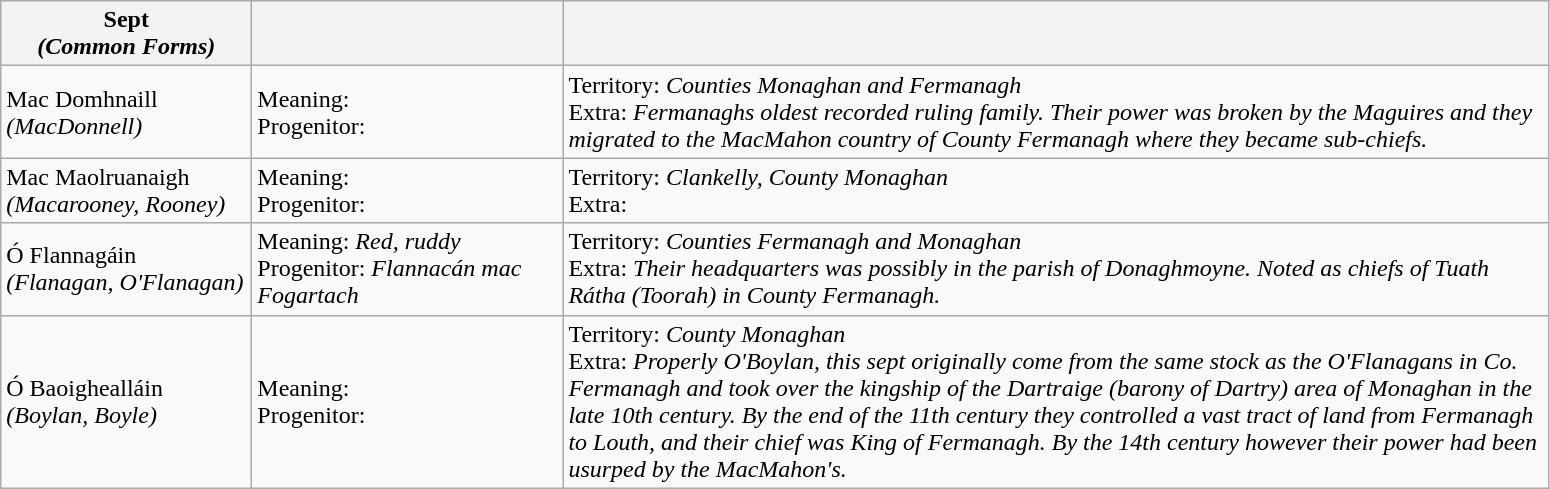<table class="wikitable">
<tr>
<th width="160"><strong>Sept</strong><br><strong><em>(Common Forms)</em></strong></th>
<th width="200"></th>
<th width="650"></th>
</tr>
<tr>
<td>Mac Domhnaill<br><em>(MacDonnell)</em></td>
<td>Meaning:<br>Progenitor:</td>
<td>Territory: <em>Counties Monaghan and Fermanagh</em><br>Extra: <em>Fermanaghs oldest recorded ruling family. Their power was broken by the Maguires and they migrated to the MacMahon country of County Fermanagh where they became sub-chiefs.</em></td>
</tr>
<tr>
<td>Mac Maolruanaigh<br><em>(Macarooney, Rooney)</em></td>
<td>Meaning:<br>Progenitor:</td>
<td>Territory: <em>Clankelly, County Monaghan</em><br>Extra:</td>
</tr>
<tr>
<td>Ó Flannagáin<br><em>(Flanagan, O'Flanagan)</em></td>
<td>Meaning: <em>Red, ruddy</em><br>Progenitor: <em>Flannacán mac Fogartach</em></td>
<td>Territory: <em>Counties Fermanagh and Monaghan</em><br>Extra: <em>Their headquarters was possibly in the parish of Donaghmoyne. Noted as chiefs of Tuath Rátha (Toorah) in County Fermanagh.</em></td>
</tr>
<tr>
<td>Ó Baoighealláin<br><em>(Boylan, Boyle)</em></td>
<td>Meaning:<br>Progenitor:</td>
<td>Territory: <em>County Monaghan</em><br>Extra: <em>Properly O'Boylan, this sept originally come from the same stock as the O'Flanagans in Co. Fermanagh and took over the kingship of the Dartraige (barony of Dartry) area of Monaghan in the late 10th century. By the end of the 11th century they controlled a vast tract of land from Fermanagh to Louth, and their chief was King of Fermanagh. By the 14th century however their power had been usurped by the MacMahon's.</em></td>
</tr>
</table>
